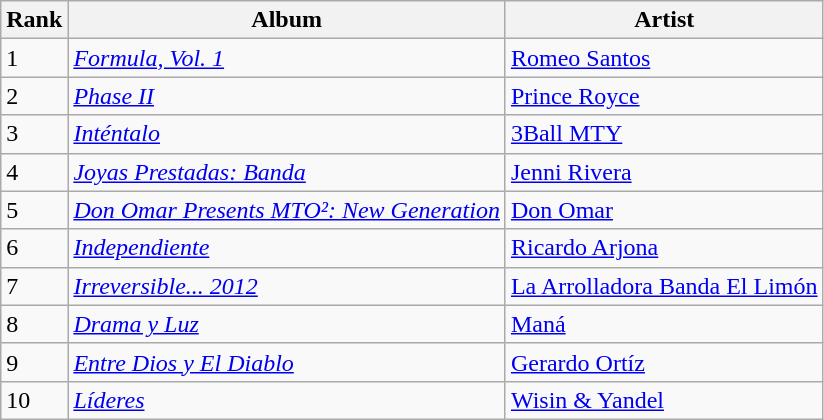<table class="wikitable sortable">
<tr>
<th>Rank</th>
<th>Album</th>
<th>Artist</th>
</tr>
<tr>
<td>1</td>
<td><em><a href='#'>Formula, Vol. 1</a></em></td>
<td><a href='#'>Romeo Santos</a></td>
</tr>
<tr>
<td>2</td>
<td><em><a href='#'>Phase II</a></em></td>
<td><a href='#'>Prince Royce</a></td>
</tr>
<tr>
<td>3</td>
<td><em><a href='#'>Inténtalo</a></em></td>
<td><a href='#'>3Ball MTY</a></td>
</tr>
<tr>
<td>4</td>
<td><em><a href='#'>Joyas Prestadas: Banda</a></em></td>
<td><a href='#'>Jenni Rivera</a></td>
</tr>
<tr>
<td>5</td>
<td><em><a href='#'>Don Omar Presents MTO²: New Generation</a></em></td>
<td><a href='#'>Don Omar</a></td>
</tr>
<tr>
<td>6</td>
<td><em><a href='#'>Independiente</a></em></td>
<td><a href='#'>Ricardo Arjona</a></td>
</tr>
<tr>
<td>7</td>
<td><em><a href='#'>Irreversible... 2012</a></em></td>
<td><a href='#'>La Arrolladora Banda El Limón</a></td>
</tr>
<tr>
<td>8</td>
<td><em><a href='#'>Drama y Luz</a></em></td>
<td><a href='#'>Maná</a></td>
</tr>
<tr>
<td>9</td>
<td><em><a href='#'>Entre Dios y El Diablo</a></em></td>
<td><a href='#'>Gerardo Ortíz</a></td>
</tr>
<tr>
<td>10</td>
<td><em><a href='#'>Líderes</a></em></td>
<td><a href='#'>Wisin & Yandel</a></td>
</tr>
</table>
